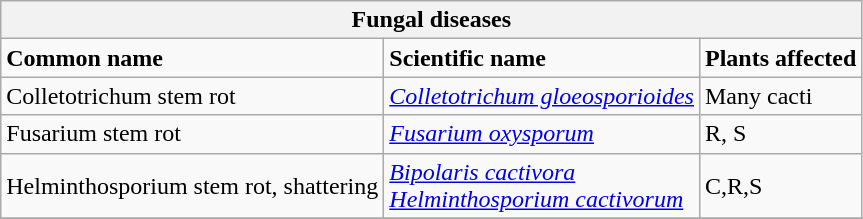<table class="wikitable" style="clear">
<tr>
<th colspan=3><strong>Fungal diseases</strong><br></th>
</tr>
<tr>
<td><strong>Common name</strong></td>
<td><strong>Scientific name</strong></td>
<td><strong>Plants affected</strong></td>
</tr>
<tr>
<td>Colletotrichum stem rot</td>
<td><em><a href='#'>Colletotrichum gloeosporioides</a></em></td>
<td>Many cacti</td>
</tr>
<tr>
<td>Fusarium stem rot</td>
<td><em><a href='#'>Fusarium oxysporum</a></em></td>
<td>R, S</td>
</tr>
<tr>
<td>Helminthosporium stem rot, shattering</td>
<td><em><a href='#'>Bipolaris cactivora</a></em> <br> <em><a href='#'>Helminthosporium cactivorum</a></em></td>
<td>C,R,S</td>
</tr>
<tr>
</tr>
</table>
